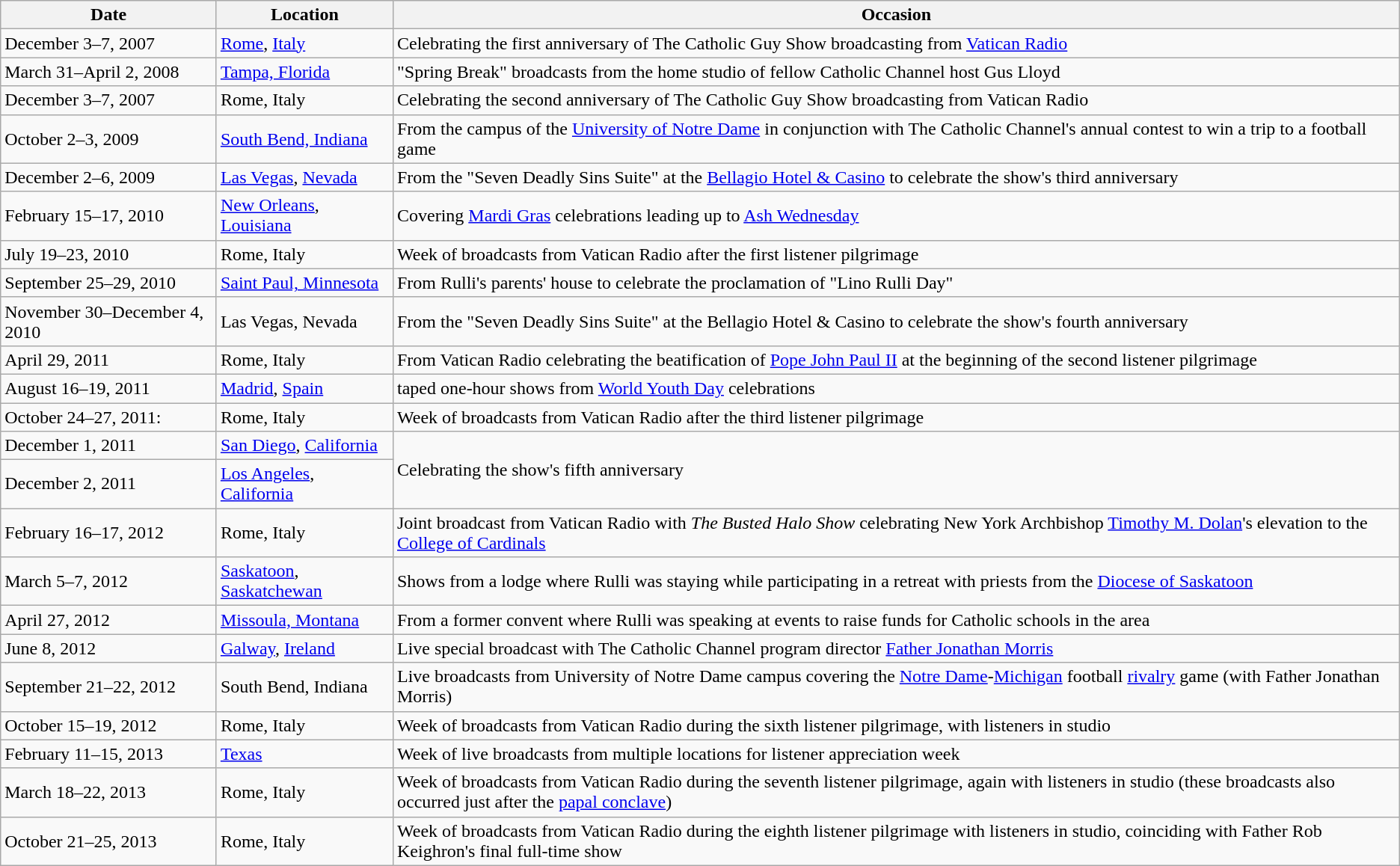<table class="wikitable ">
<tr>
<th>Date</th>
<th>Location</th>
<th>Occasion</th>
</tr>
<tr>
<td>December 3–7, 2007</td>
<td><a href='#'>Rome</a>, <a href='#'>Italy</a></td>
<td>Celebrating the first anniversary of The Catholic Guy Show broadcasting from <a href='#'>Vatican Radio</a></td>
</tr>
<tr>
<td>March 31–April 2, 2008</td>
<td><a href='#'>Tampa, Florida</a></td>
<td>"Spring Break" broadcasts from the home studio of fellow Catholic Channel host Gus Lloyd</td>
</tr>
<tr>
<td>December 3–7, 2007</td>
<td>Rome, Italy</td>
<td>Celebrating the second anniversary of The Catholic Guy Show broadcasting from Vatican Radio</td>
</tr>
<tr>
<td>October 2–3, 2009</td>
<td><a href='#'>South Bend, Indiana</a></td>
<td>From the campus of the <a href='#'>University of Notre Dame</a> in conjunction with The Catholic Channel's annual contest to win a trip to a football game</td>
</tr>
<tr>
<td>December 2–6, 2009</td>
<td><a href='#'>Las Vegas</a>, <a href='#'>Nevada</a></td>
<td>From the "Seven Deadly Sins Suite" at the <a href='#'>Bellagio Hotel & Casino</a> to celebrate the show's third anniversary</td>
</tr>
<tr>
<td>February 15–17, 2010</td>
<td><a href='#'>New Orleans</a>, <a href='#'>Louisiana</a></td>
<td>Covering <a href='#'>Mardi Gras</a> celebrations leading up to <a href='#'>Ash Wednesday</a></td>
</tr>
<tr>
<td>July 19–23, 2010</td>
<td>Rome, Italy</td>
<td>Week of broadcasts from Vatican Radio after the first listener pilgrimage</td>
</tr>
<tr>
<td>September 25–29, 2010</td>
<td><a href='#'>Saint Paul, Minnesota</a></td>
<td>From Rulli's parents' house to celebrate the proclamation of "Lino Rulli Day"</td>
</tr>
<tr>
<td>November 30–December 4, 2010</td>
<td>Las Vegas, Nevada</td>
<td>From the "Seven Deadly Sins Suite" at the Bellagio Hotel & Casino to celebrate the show's fourth anniversary</td>
</tr>
<tr>
<td>April 29, 2011</td>
<td>Rome, Italy</td>
<td>From Vatican Radio celebrating the beatification of <a href='#'>Pope John Paul II</a> at the beginning of the second listener pilgrimage</td>
</tr>
<tr>
<td>August 16–19, 2011</td>
<td><a href='#'>Madrid</a>, <a href='#'>Spain</a></td>
<td>taped one-hour shows from <a href='#'>World Youth Day</a> celebrations</td>
</tr>
<tr>
<td>October 24–27, 2011:</td>
<td>Rome, Italy</td>
<td>Week of broadcasts from Vatican Radio after the third listener pilgrimage</td>
</tr>
<tr>
<td>December 1, 2011</td>
<td><a href='#'>San Diego</a>, <a href='#'>California</a></td>
<td rowspan="2">Celebrating the show's fifth anniversary</td>
</tr>
<tr>
<td>December 2, 2011</td>
<td><a href='#'>Los Angeles</a>, <a href='#'>California</a></td>
</tr>
<tr>
<td>February 16–17, 2012</td>
<td>Rome, Italy</td>
<td>Joint broadcast from Vatican Radio with <em>The Busted Halo Show</em> celebrating New York Archbishop <a href='#'>Timothy M. Dolan</a>'s elevation to the <a href='#'>College of Cardinals</a></td>
</tr>
<tr>
<td>March 5–7, 2012</td>
<td><a href='#'>Saskatoon</a>, <a href='#'>Saskatchewan</a></td>
<td>Shows from a lodge where Rulli was staying while participating in a retreat with priests from the <a href='#'>Diocese of Saskatoon</a></td>
</tr>
<tr>
<td>April 27, 2012</td>
<td><a href='#'>Missoula, Montana</a></td>
<td>From a former convent where Rulli was speaking at events to raise funds for Catholic schools in the area</td>
</tr>
<tr>
<td>June 8, 2012</td>
<td><a href='#'>Galway</a>, <a href='#'>Ireland</a></td>
<td>Live special broadcast with The Catholic Channel program director <a href='#'>Father Jonathan Morris</a></td>
</tr>
<tr>
<td>September 21–22, 2012</td>
<td>South Bend, Indiana</td>
<td>Live broadcasts from University of Notre Dame campus covering the <a href='#'>Notre Dame</a>-<a href='#'>Michigan</a> football <a href='#'>rivalry</a> game (with Father Jonathan Morris)</td>
</tr>
<tr>
<td>October 15–19, 2012</td>
<td>Rome, Italy</td>
<td>Week of broadcasts from Vatican Radio during the sixth listener pilgrimage, with listeners in studio</td>
</tr>
<tr>
<td>February 11–15, 2013</td>
<td><a href='#'>Texas</a></td>
<td>Week of live broadcasts from multiple locations for listener appreciation week</td>
</tr>
<tr>
<td>March 18–22, 2013</td>
<td>Rome, Italy</td>
<td>Week of broadcasts from Vatican Radio during the seventh listener pilgrimage, again with listeners in studio (these broadcasts also occurred just after the <a href='#'>papal conclave</a>)</td>
</tr>
<tr>
<td>October 21–25, 2013</td>
<td>Rome, Italy</td>
<td>Week of broadcasts from Vatican Radio during the eighth listener pilgrimage with listeners in studio, coinciding with Father Rob Keighron's final full-time show</td>
</tr>
</table>
